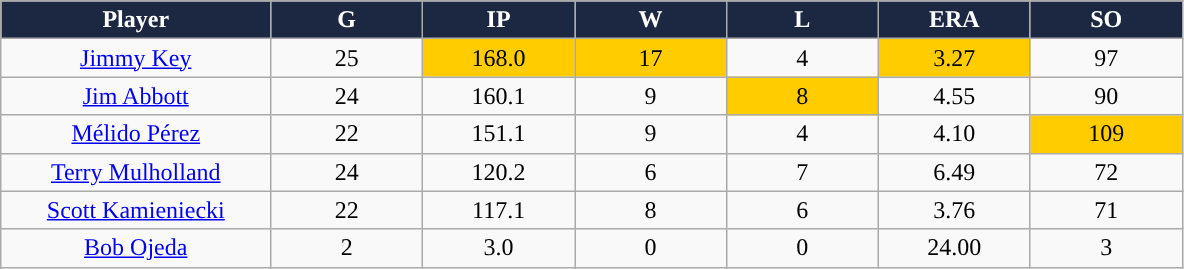<table class="wikitable sortable">
<tr>
<th style="background:#1c2841;color:white;" width="16%">Player</th>
<th style="background:#1c2841;color:white;" width="9%">G</th>
<th style="background:#1c2841;color:white;" width="9%">IP</th>
<th style="background:#1c2841;color:white;" width="9%">W</th>
<th style="background:#1c2841;color:white;" width="9%">L</th>
<th style="background:#1c2841;color:white;" width="9%">ERA</th>
<th style="background:#1c2841;color:white;" width="9%">SO</th>
</tr>
<tr align="center">
<td><a href='#'>Jimmy Key</a></td>
<td>25</td>
<td bgcolor="#FFCC00">168.0</td>
<td bgcolor="#FFCC00">17</td>
<td>4</td>
<td bgcolor="#FFCC00">3.27</td>
<td>97</td>
</tr>
<tr align=center>
<td><a href='#'>Jim Abbott</a></td>
<td>24</td>
<td>160.1</td>
<td>9</td>
<td bgcolor="FFCC00">8</td>
<td>4.55</td>
<td>90</td>
</tr>
<tr align=center>
<td><a href='#'>Mélido Pérez</a></td>
<td>22</td>
<td>151.1</td>
<td>9</td>
<td>4</td>
<td>4.10</td>
<td bgcolor="#FFCC00">109</td>
</tr>
<tr align=center>
<td><a href='#'>Terry Mulholland</a></td>
<td>24</td>
<td>120.2</td>
<td>6</td>
<td>7</td>
<td>6.49</td>
<td>72</td>
</tr>
<tr align=center>
<td><a href='#'>Scott Kamieniecki</a></td>
<td>22</td>
<td>117.1</td>
<td>8</td>
<td>6</td>
<td>3.76</td>
<td>71</td>
</tr>
<tr align=center>
<td><a href='#'>Bob Ojeda</a></td>
<td>2</td>
<td>3.0</td>
<td>0</td>
<td>0</td>
<td>24.00</td>
<td>3</td>
</tr>
</table>
